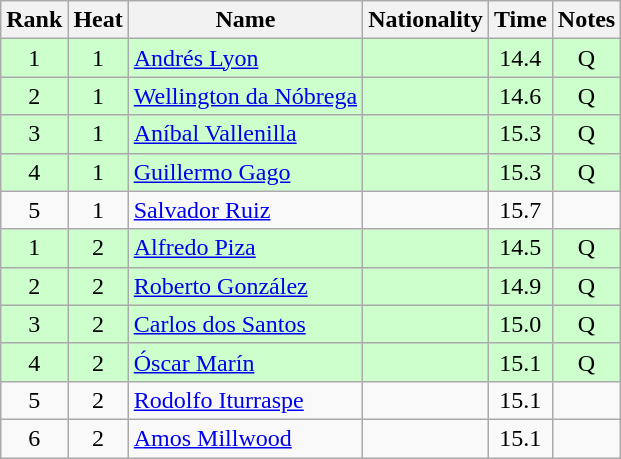<table class="wikitable sortable" style="text-align:center">
<tr>
<th>Rank</th>
<th>Heat</th>
<th>Name</th>
<th>Nationality</th>
<th>Time</th>
<th>Notes</th>
</tr>
<tr bgcolor=ccffcc>
<td>1</td>
<td>1</td>
<td align=left><a href='#'>Andrés Lyon</a></td>
<td align=left></td>
<td>14.4</td>
<td>Q</td>
</tr>
<tr bgcolor=ccffcc>
<td>2</td>
<td>1</td>
<td align=left><a href='#'>Wellington da Nóbrega</a></td>
<td align=left></td>
<td>14.6</td>
<td>Q</td>
</tr>
<tr bgcolor=ccffcc>
<td>3</td>
<td>1</td>
<td align=left><a href='#'>Aníbal Vallenilla</a></td>
<td align=left></td>
<td>15.3</td>
<td>Q</td>
</tr>
<tr bgcolor=ccffcc>
<td>4</td>
<td>1</td>
<td align=left><a href='#'>Guillermo Gago</a></td>
<td align=left></td>
<td>15.3</td>
<td>Q</td>
</tr>
<tr>
<td>5</td>
<td>1</td>
<td align=left><a href='#'>Salvador Ruiz</a></td>
<td align=left></td>
<td>15.7</td>
<td></td>
</tr>
<tr bgcolor=ccffcc>
<td>1</td>
<td>2</td>
<td align=left><a href='#'>Alfredo Piza</a></td>
<td align=left></td>
<td>14.5</td>
<td>Q</td>
</tr>
<tr bgcolor=ccffcc>
<td>2</td>
<td>2</td>
<td align=left><a href='#'>Roberto González</a></td>
<td align=left></td>
<td>14.9</td>
<td>Q</td>
</tr>
<tr bgcolor=ccffcc>
<td>3</td>
<td>2</td>
<td align=left><a href='#'>Carlos dos Santos</a></td>
<td align=left></td>
<td>15.0</td>
<td>Q</td>
</tr>
<tr bgcolor=ccffcc>
<td>4</td>
<td>2</td>
<td align=left><a href='#'>Óscar Marín</a></td>
<td align=left></td>
<td>15.1</td>
<td>Q</td>
</tr>
<tr>
<td>5</td>
<td>2</td>
<td align=left><a href='#'>Rodolfo Iturraspe</a></td>
<td align=left></td>
<td>15.1</td>
<td></td>
</tr>
<tr>
<td>6</td>
<td>2</td>
<td align=left><a href='#'>Amos Millwood</a></td>
<td align=left></td>
<td>15.1</td>
<td></td>
</tr>
</table>
